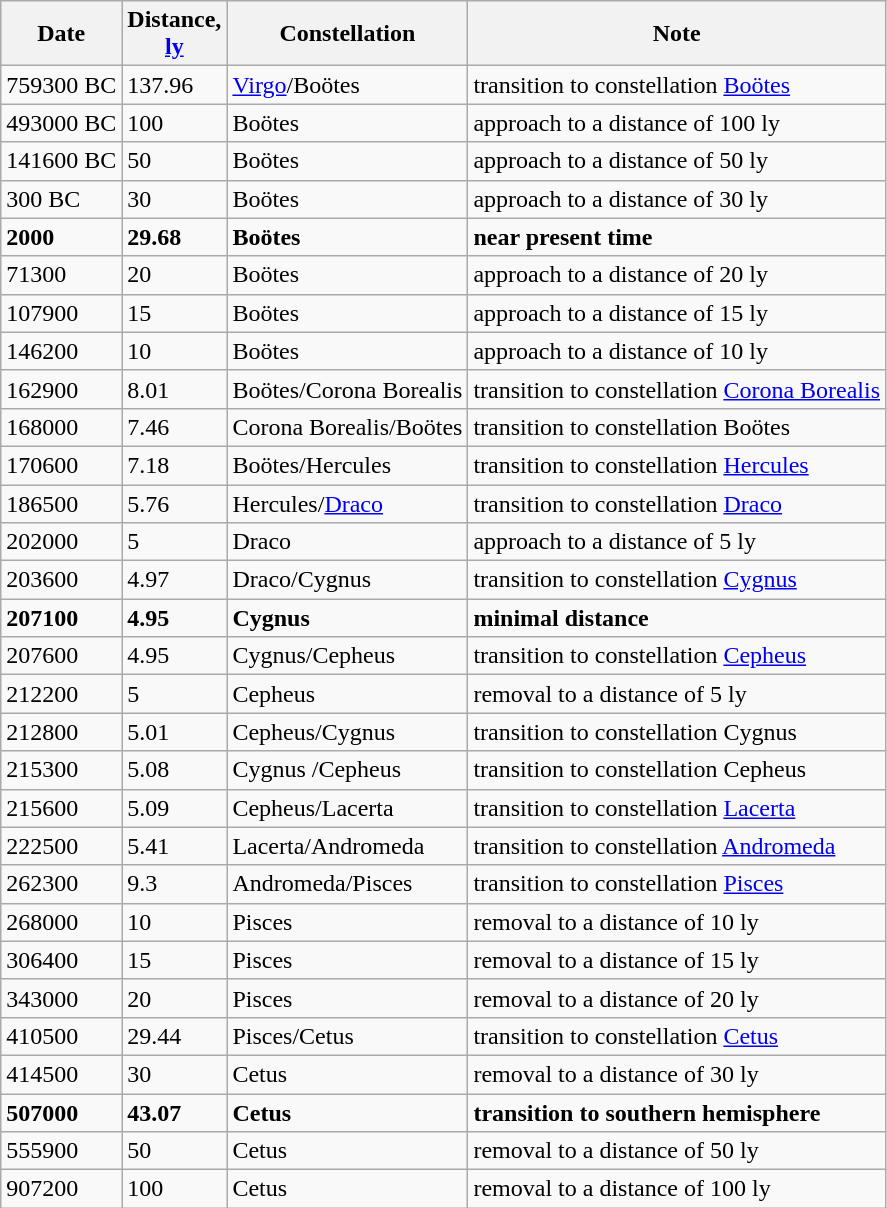<table class="wikitable">
<tr>
<th>Date</th>
<th>Distance,<br><a href='#'>ly</a></th>
<th>Constellation</th>
<th>Note</th>
</tr>
<tr>
<td>759300 BC</td>
<td>137.96</td>
<td><a href='#'>Virgo</a>/Boötes</td>
<td>transition to constellation <a href='#'>Boötes</a></td>
</tr>
<tr>
<td>493000 BC</td>
<td>100</td>
<td>Boötes</td>
<td>approach to a distance of 100 ly</td>
</tr>
<tr>
<td>141600 BC</td>
<td>50</td>
<td>Boötes</td>
<td>approach to a distance of 50 ly</td>
</tr>
<tr>
<td>300 BC</td>
<td>30</td>
<td>Boötes</td>
<td>approach to a distance of 30 ly</td>
</tr>
<tr>
<td><strong>2000</strong></td>
<td><strong>29.68</strong></td>
<td><strong>Boötes</strong></td>
<td><strong>near present time</strong></td>
</tr>
<tr>
<td>71300</td>
<td>20</td>
<td>Boötes</td>
<td>approach to a distance of 20 ly</td>
</tr>
<tr>
<td>107900</td>
<td>15</td>
<td>Boötes</td>
<td>approach to a distance of 15 ly</td>
</tr>
<tr>
<td>146200</td>
<td>10</td>
<td>Boötes</td>
<td>approach to a distance of 10 ly</td>
</tr>
<tr>
<td>162900</td>
<td>8.01</td>
<td>Boötes/Corona Borealis</td>
<td>transition to constellation <a href='#'>Corona Borealis</a></td>
</tr>
<tr>
<td>168000</td>
<td>7.46</td>
<td>Corona Borealis/Boötes</td>
<td>transition to constellation Boötes</td>
</tr>
<tr>
<td>170600</td>
<td>7.18</td>
<td>Boötes/Hercules</td>
<td>transition to constellation <a href='#'>Hercules</a></td>
</tr>
<tr>
<td>186500</td>
<td>5.76</td>
<td>Hercules/<a href='#'>Draco</a></td>
<td>transition to constellation <a href='#'>Draco</a></td>
</tr>
<tr>
<td>202000</td>
<td>5</td>
<td>Draco</td>
<td>approach to a distance of 5 ly</td>
</tr>
<tr>
<td>203600</td>
<td>4.97</td>
<td>Draco/Cygnus</td>
<td>transition to constellation <a href='#'>Cygnus</a></td>
</tr>
<tr>
<td><strong>207100</strong></td>
<td><strong>4.95</strong></td>
<td><strong>Cygnus</strong></td>
<td><strong>minimal distance</strong></td>
</tr>
<tr>
<td>207600</td>
<td>4.95</td>
<td>Cygnus/Cepheus</td>
<td>transition to constellation <a href='#'>Cepheus</a></td>
</tr>
<tr>
<td>212200</td>
<td>5</td>
<td>Cepheus</td>
<td>removal to a distance of 5 ly</td>
</tr>
<tr>
<td>212800</td>
<td>5.01</td>
<td>Cepheus/Cygnus</td>
<td>transition to constellation Cygnus</td>
</tr>
<tr>
<td>215300</td>
<td>5.08</td>
<td>Cygnus /Cepheus</td>
<td>transition to constellation Cepheus</td>
</tr>
<tr>
<td>215600</td>
<td>5.09</td>
<td>Cepheus/Lacerta</td>
<td>transition to constellation <a href='#'>Lacerta</a></td>
</tr>
<tr>
<td>222500</td>
<td>5.41</td>
<td>Lacerta/Andromeda</td>
<td>transition to constellation <a href='#'>Andromeda</a></td>
</tr>
<tr>
<td>262300</td>
<td>9.3</td>
<td>Andromeda/Pisces</td>
<td>transition to constellation <a href='#'>Pisces</a></td>
</tr>
<tr>
<td>268000</td>
<td>10</td>
<td>Pisces</td>
<td>removal to a distance of 10 ly</td>
</tr>
<tr>
<td>306400</td>
<td>15</td>
<td>Pisces</td>
<td>removal to a distance of 15 ly</td>
</tr>
<tr>
<td>343000</td>
<td>20</td>
<td>Pisces</td>
<td>removal to a distance of 20 ly</td>
</tr>
<tr>
<td>410500</td>
<td>29.44</td>
<td>Pisces/Cetus</td>
<td>transition to constellation <a href='#'>Cetus</a></td>
</tr>
<tr>
<td>414500</td>
<td>30</td>
<td>Cetus</td>
<td>removal to a distance of 30 ly</td>
</tr>
<tr>
<td><strong>507000</strong></td>
<td><strong>43.07</strong></td>
<td><strong>Cetus</strong></td>
<td><strong>transition to southern hemisphere</strong></td>
</tr>
<tr>
<td>555900</td>
<td>50</td>
<td>Cetus</td>
<td>removal to a distance of 50 ly</td>
</tr>
<tr>
<td>907200</td>
<td>100</td>
<td>Cetus</td>
<td>removal to a distance of 100 ly</td>
</tr>
</table>
